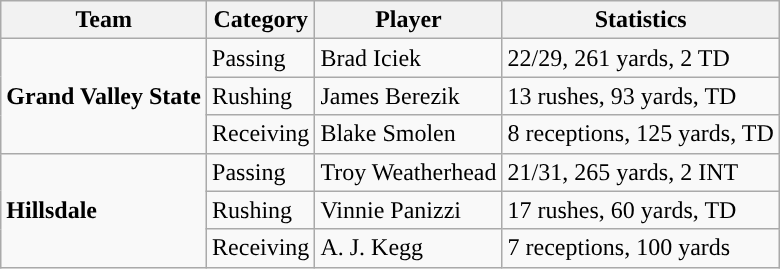<table class="wikitable" style="float: right;">
<tr>
<th>Team</th>
<th>Category</th>
<th>Player</th>
<th>Statistics</th>
</tr>
<tr>
<td rowspan=3><strong>Grand Valley State</strong></td>
<td>Passing</td>
<td>Brad Iciek</td>
<td>22/29, 261 yards, 2 TD</td>
</tr>
<tr>
<td>Rushing</td>
<td>James Berezik</td>
<td>13 rushes, 93 yards, TD</td>
</tr>
<tr>
<td>Receiving</td>
<td>Blake Smolen</td>
<td>8 receptions, 125 yards, TD</td>
</tr>
<tr>
<td rowspan=3><strong>Hillsdale</strong></td>
<td>Passing</td>
<td>Troy Weatherhead</td>
<td>21/31, 265 yards, 2 INT</td>
</tr>
<tr>
<td>Rushing</td>
<td>Vinnie Panizzi</td>
<td>17 rushes, 60 yards, TD</td>
</tr>
<tr>
<td>Receiving</td>
<td>A. J. Kegg</td>
<td>7 receptions, 100 yards</td>
</tr>
</table>
